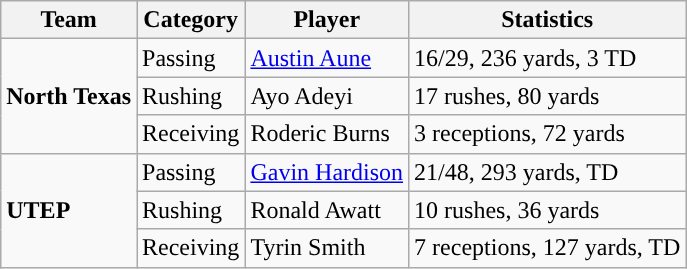<table class="wikitable" style="float: left;">
<tr>
<th>Team</th>
<th>Category</th>
<th>Player</th>
<th>Statistics</th>
</tr>
<tr>
<td rowspan=3><strong>North Texas</strong></td>
<td>Passing</td>
<td><a href='#'>Austin Aune</a></td>
<td>16/29, 236 yards, 3 TD</td>
</tr>
<tr>
<td>Rushing</td>
<td>Ayo Adeyi</td>
<td>17 rushes, 80 yards</td>
</tr>
<tr>
<td>Receiving</td>
<td>Roderic Burns</td>
<td>3 receptions, 72 yards</td>
</tr>
<tr>
<td rowspan=3><strong>UTEP</strong></td>
<td>Passing</td>
<td><a href='#'>Gavin Hardison</a></td>
<td>21/48, 293 yards, TD</td>
</tr>
<tr>
<td>Rushing</td>
<td>Ronald Awatt</td>
<td>10 rushes, 36 yards</td>
</tr>
<tr>
<td>Receiving</td>
<td>Tyrin Smith</td>
<td>7 receptions, 127 yards, TD</td>
</tr>
</table>
